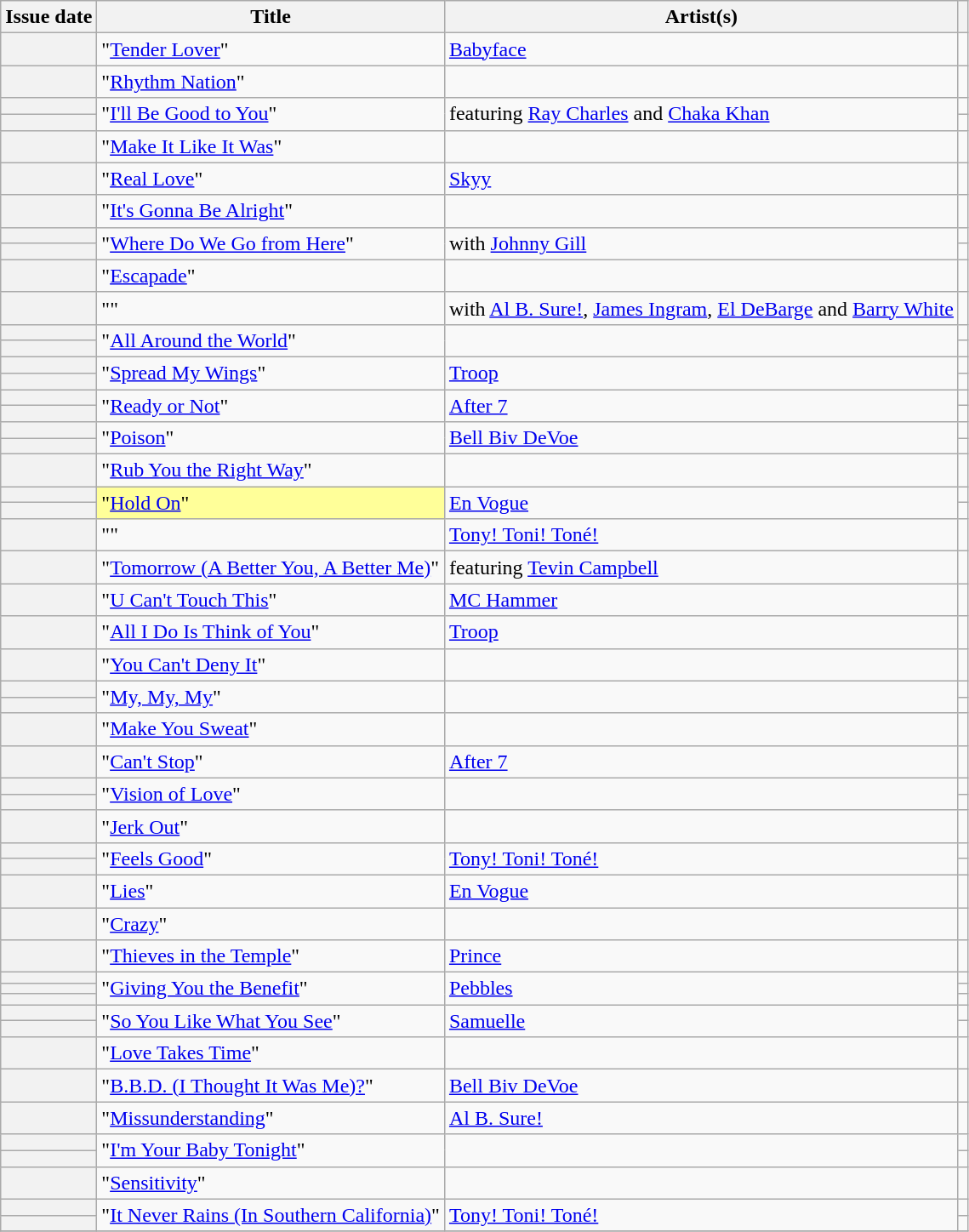<table class="wikitable sortable plainrowheaders">
<tr>
<th scope="col">Issue date</th>
<th scope="col">Title</th>
<th scope="col">Artist(s)</th>
<th scope="col" class="unsortable"></th>
</tr>
<tr>
<th scope=row></th>
<td>"<a href='#'>Tender Lover</a>"</td>
<td><a href='#'>Babyface</a></td>
<td align=center></td>
</tr>
<tr>
<th scope=row></th>
<td>"<a href='#'>Rhythm Nation</a>"</td>
<td></td>
<td align=center></td>
</tr>
<tr>
<th scope=row></th>
<td rowspan="2">"<a href='#'>I'll Be Good to You</a>"</td>
<td rowspan="2"> featuring <a href='#'>Ray Charles</a> and <a href='#'>Chaka Khan</a></td>
<td align=center></td>
</tr>
<tr>
<th scope=row></th>
<td align=center></td>
</tr>
<tr>
<th scope=row></th>
<td>"<a href='#'>Make It Like It Was</a>"</td>
<td></td>
<td align=center></td>
</tr>
<tr>
<th scope=row></th>
<td>"<a href='#'>Real Love</a>"</td>
<td><a href='#'>Skyy</a></td>
<td align=center></td>
</tr>
<tr>
<th scope=row></th>
<td>"<a href='#'>It's Gonna Be Alright</a>"</td>
<td></td>
<td align=center></td>
</tr>
<tr>
<th scope=row></th>
<td rowspan="2">"<a href='#'>Where Do We Go from Here</a>"</td>
<td rowspan="2"> with <a href='#'>Johnny Gill</a></td>
<td align=center></td>
</tr>
<tr>
<th scope=row></th>
<td align=center></td>
</tr>
<tr>
<th scope=row></th>
<td>"<a href='#'>Escapade</a>"</td>
<td></td>
<td align=center></td>
</tr>
<tr>
<th scope=row></th>
<td>""</td>
<td> with <a href='#'>Al B. Sure!</a>, <a href='#'>James Ingram</a>, <a href='#'>El DeBarge</a> and <a href='#'>Barry White</a></td>
<td align=center></td>
</tr>
<tr>
<th scope=row></th>
<td rowspan="2">"<a href='#'>All Around the World</a>"</td>
<td rowspan="2"></td>
<td align=center></td>
</tr>
<tr>
<th scope=row></th>
<td align=center></td>
</tr>
<tr>
<th scope=row></th>
<td rowspan="2">"<a href='#'>Spread My Wings</a>"</td>
<td rowspan="2"><a href='#'>Troop</a></td>
<td align=center></td>
</tr>
<tr>
<th scope=row></th>
<td align=center></td>
</tr>
<tr>
<th scope=row></th>
<td rowspan="2">"<a href='#'>Ready or Not</a>"</td>
<td rowspan="2"><a href='#'>After 7</a></td>
<td align=center></td>
</tr>
<tr>
<th scope=row></th>
<td align=center></td>
</tr>
<tr>
<th scope=row></th>
<td rowspan="2">"<a href='#'>Poison</a>"</td>
<td rowspan="2"><a href='#'>Bell Biv DeVoe</a></td>
<td align=center></td>
</tr>
<tr>
<th scope=row></th>
<td align=center></td>
</tr>
<tr>
<th scope=row></th>
<td>"<a href='#'>Rub You the Right Way</a>"</td>
<td></td>
<td align=center></td>
</tr>
<tr>
<th scope=row></th>
<td bgcolor=#FFFF99 rowspan="2">"<a href='#'>Hold On</a>" </td>
<td rowspan="2"><a href='#'>En Vogue</a></td>
<td align=center></td>
</tr>
<tr>
<th scope=row></th>
<td align=center></td>
</tr>
<tr>
<th scope=row></th>
<td>""</td>
<td><a href='#'>Tony! Toni! Toné!</a></td>
<td align=center></td>
</tr>
<tr>
<th scope=row></th>
<td>"<a href='#'>Tomorrow (A Better You, A Better Me)</a>"</td>
<td> featuring <a href='#'>Tevin Campbell</a></td>
<td align=center></td>
</tr>
<tr>
<th scope=row></th>
<td>"<a href='#'>U Can't Touch This</a>"</td>
<td><a href='#'>MC Hammer</a></td>
<td align=center></td>
</tr>
<tr>
<th scope=row></th>
<td>"<a href='#'>All I Do Is Think of You</a>"</td>
<td><a href='#'>Troop</a></td>
<td align=center></td>
</tr>
<tr>
<th scope=row></th>
<td>"<a href='#'>You Can't Deny It</a>"</td>
<td></td>
<td align=center></td>
</tr>
<tr>
<th scope=row></th>
<td rowspan="2">"<a href='#'>My, My, My</a>"</td>
<td rowspan="2"></td>
<td align=center></td>
</tr>
<tr>
<th scope=row></th>
<td align=center></td>
</tr>
<tr>
<th scope=row></th>
<td>"<a href='#'>Make You Sweat</a>"</td>
<td></td>
<td align=center></td>
</tr>
<tr>
<th scope=row></th>
<td>"<a href='#'>Can't Stop</a>"</td>
<td><a href='#'>After 7</a></td>
<td align=center></td>
</tr>
<tr>
<th scope=row></th>
<td rowspan="2">"<a href='#'>Vision of Love</a>"</td>
<td rowspan="2"></td>
<td align=center></td>
</tr>
<tr>
<th scope=row></th>
<td align=center></td>
</tr>
<tr>
<th scope=row></th>
<td>"<a href='#'>Jerk Out</a>"</td>
<td></td>
<td align=center></td>
</tr>
<tr>
<th scope=row></th>
<td rowspan="2">"<a href='#'>Feels Good</a>"</td>
<td rowspan="2"><a href='#'>Tony! Toni! Toné!</a></td>
<td align=center></td>
</tr>
<tr>
<th scope=row></th>
<td align=center></td>
</tr>
<tr>
<th scope=row></th>
<td>"<a href='#'>Lies</a>"</td>
<td><a href='#'>En Vogue</a></td>
<td align=center></td>
</tr>
<tr>
<th scope=row></th>
<td>"<a href='#'>Crazy</a>"</td>
<td></td>
<td align=center></td>
</tr>
<tr>
<th scope=row></th>
<td>"<a href='#'>Thieves in the Temple</a>"</td>
<td><a href='#'>Prince</a></td>
<td align=center></td>
</tr>
<tr>
<th scope=row></th>
<td rowspan="3">"<a href='#'>Giving You the Benefit</a>"</td>
<td rowspan="3"><a href='#'>Pebbles</a></td>
<td align=center></td>
</tr>
<tr>
<th scope=row></th>
<td align=center></td>
</tr>
<tr>
<th scope=row></th>
<td align=center></td>
</tr>
<tr>
<th scope=row></th>
<td rowspan="2">"<a href='#'>So You Like What You See</a>"</td>
<td rowspan="2"><a href='#'>Samuelle</a></td>
<td align=center></td>
</tr>
<tr>
<th scope=row></th>
<td align=center></td>
</tr>
<tr>
<th scope=row></th>
<td>"<a href='#'>Love Takes Time</a>"</td>
<td></td>
<td align=center></td>
</tr>
<tr>
<th scope=row></th>
<td>"<a href='#'>B.B.D. (I Thought It Was Me)?</a>"</td>
<td><a href='#'>Bell Biv DeVoe</a></td>
<td align=center></td>
</tr>
<tr>
<th scope=row></th>
<td>"<a href='#'>Missunderstanding</a>"</td>
<td><a href='#'>Al B. Sure!</a></td>
<td align=center></td>
</tr>
<tr>
<th scope=row></th>
<td rowspan="2">"<a href='#'>I'm Your Baby Tonight</a>"</td>
<td rowspan="2"></td>
<td align=center></td>
</tr>
<tr>
<th scope=row></th>
<td align=center></td>
</tr>
<tr>
<th scope=row></th>
<td>"<a href='#'>Sensitivity</a>"</td>
<td></td>
<td align=center></td>
</tr>
<tr>
<th scope=row></th>
<td rowspan="2">"<a href='#'>It Never Rains (In Southern California)</a>"</td>
<td rowspan="2"><a href='#'>Tony! Toni! Toné!</a></td>
<td align=center></td>
</tr>
<tr>
<th scope=row></th>
<td align=center></td>
</tr>
<tr>
</tr>
</table>
